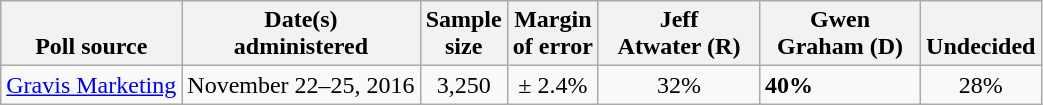<table class="wikitable">
<tr valign=bottom>
<th>Poll source</th>
<th>Date(s)<br>administered</th>
<th>Sample<br>size</th>
<th>Margin<br>of error</th>
<th style="width:100px;">Jeff<br>Atwater (R)</th>
<th style="width:100px;">Gwen<br>Graham (D)</th>
<th>Undecided</th>
</tr>
<tr>
<td><a href='#'>Gravis Marketing</a></td>
<td align=center>November 22–25, 2016</td>
<td align=center>3,250</td>
<td align=center>± 2.4%</td>
<td align=center>32%</td>
<td><strong>40%</strong></td>
<td align=center>28%</td>
</tr>
</table>
